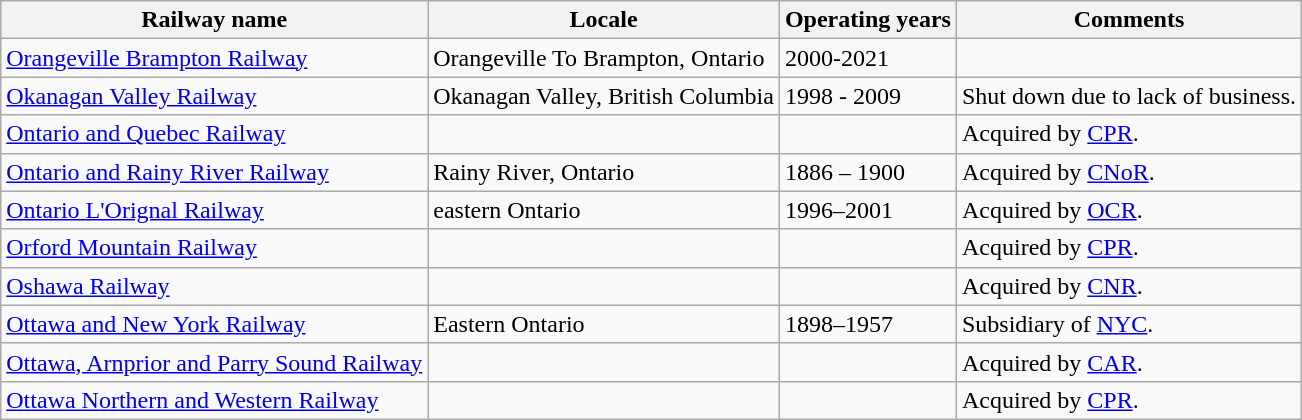<table class="wikitable">
<tr>
<th>Railway name</th>
<th>Locale</th>
<th>Operating years</th>
<th>Comments</th>
</tr>
<tr>
<td><a href='#'>Orangeville Brampton Railway</a></td>
<td>Orangeville To Brampton, Ontario</td>
<td>2000-2021</td>
<td></td>
</tr>
<tr>
<td><a href='#'>Okanagan Valley Railway</a></td>
<td>Okanagan Valley, British Columbia</td>
<td>1998 - 2009</td>
<td>Shut down due to lack of business.</td>
</tr>
<tr>
<td><a href='#'>Ontario and Quebec Railway</a></td>
<td></td>
<td></td>
<td>Acquired by <a href='#'>CPR</a>.</td>
</tr>
<tr>
<td><a href='#'>Ontario and Rainy River Railway</a></td>
<td>Rainy River, Ontario</td>
<td>1886 – 1900</td>
<td>Acquired by <a href='#'>CNoR</a>.</td>
</tr>
<tr>
<td><a href='#'>Ontario L'Orignal Railway</a></td>
<td>eastern Ontario</td>
<td>1996–2001</td>
<td>Acquired by <a href='#'>OCR</a>.</td>
</tr>
<tr>
<td><a href='#'>Orford Mountain Railway</a></td>
<td></td>
<td></td>
<td>Acquired by <a href='#'>CPR</a>.</td>
</tr>
<tr>
<td><a href='#'>Oshawa Railway</a></td>
<td></td>
<td></td>
<td>Acquired by <a href='#'>CNR</a>.</td>
</tr>
<tr>
<td><a href='#'>Ottawa and New York Railway</a></td>
<td>Eastern Ontario</td>
<td>1898–1957</td>
<td>Subsidiary of <a href='#'>NYC</a>.</td>
</tr>
<tr>
<td><a href='#'>Ottawa, Arnprior and Parry Sound Railway</a></td>
<td></td>
<td></td>
<td>Acquired by <a href='#'>CAR</a>.</td>
</tr>
<tr>
<td><a href='#'>Ottawa Northern and Western Railway</a></td>
<td></td>
<td></td>
<td>Acquired by <a href='#'>CPR</a>.</td>
</tr>
</table>
